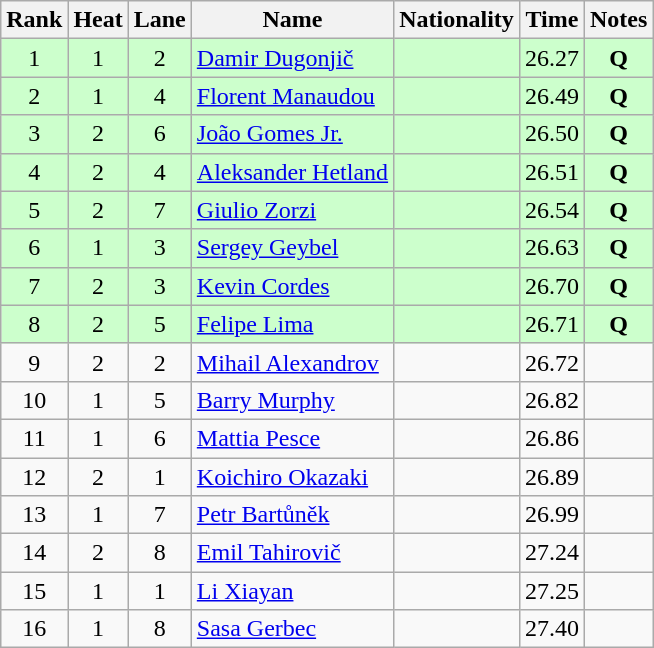<table class="wikitable sortable" style="text-align:center">
<tr>
<th>Rank</th>
<th>Heat</th>
<th>Lane</th>
<th>Name</th>
<th>Nationality</th>
<th>Time</th>
<th>Notes</th>
</tr>
<tr bgcolor=ccffcc>
<td>1</td>
<td>1</td>
<td>2</td>
<td align=left><a href='#'>Damir Dugonjič</a></td>
<td align=left></td>
<td>26.27</td>
<td><strong>Q</strong></td>
</tr>
<tr bgcolor=ccffcc>
<td>2</td>
<td>1</td>
<td>4</td>
<td align=left><a href='#'>Florent Manaudou</a></td>
<td align=left></td>
<td>26.49</td>
<td><strong>Q</strong></td>
</tr>
<tr bgcolor=ccffcc>
<td>3</td>
<td>2</td>
<td>6</td>
<td align=left><a href='#'>João Gomes Jr.</a></td>
<td align=left></td>
<td>26.50</td>
<td><strong>Q</strong></td>
</tr>
<tr bgcolor=ccffcc>
<td>4</td>
<td>2</td>
<td>4</td>
<td align=left><a href='#'>Aleksander Hetland</a></td>
<td align=left></td>
<td>26.51</td>
<td><strong>Q</strong></td>
</tr>
<tr bgcolor=ccffcc>
<td>5</td>
<td>2</td>
<td>7</td>
<td align=left><a href='#'>Giulio Zorzi</a></td>
<td align=left></td>
<td>26.54</td>
<td><strong>Q</strong></td>
</tr>
<tr bgcolor=ccffcc>
<td>6</td>
<td>1</td>
<td>3</td>
<td align=left><a href='#'>Sergey Geybel</a></td>
<td align=left></td>
<td>26.63</td>
<td><strong>Q</strong></td>
</tr>
<tr bgcolor=ccffcc>
<td>7</td>
<td>2</td>
<td>3</td>
<td align=left><a href='#'>Kevin Cordes</a></td>
<td align=left></td>
<td>26.70</td>
<td><strong>Q</strong></td>
</tr>
<tr bgcolor=ccffcc>
<td>8</td>
<td>2</td>
<td>5</td>
<td align=left><a href='#'>Felipe Lima</a></td>
<td align=left></td>
<td>26.71</td>
<td><strong>Q</strong></td>
</tr>
<tr>
<td>9</td>
<td>2</td>
<td>2</td>
<td align=left><a href='#'>Mihail Alexandrov</a></td>
<td align=left></td>
<td>26.72</td>
<td></td>
</tr>
<tr>
<td>10</td>
<td>1</td>
<td>5</td>
<td align=left><a href='#'>Barry Murphy</a></td>
<td align=left></td>
<td>26.82</td>
<td></td>
</tr>
<tr>
<td>11</td>
<td>1</td>
<td>6</td>
<td align=left><a href='#'>Mattia Pesce</a></td>
<td align=left></td>
<td>26.86</td>
<td></td>
</tr>
<tr>
<td>12</td>
<td>2</td>
<td>1</td>
<td align=left><a href='#'>Koichiro Okazaki</a></td>
<td align=left></td>
<td>26.89</td>
<td></td>
</tr>
<tr>
<td>13</td>
<td>1</td>
<td>7</td>
<td align=left><a href='#'>Petr Bartůněk</a></td>
<td align=left></td>
<td>26.99</td>
<td></td>
</tr>
<tr>
<td>14</td>
<td>2</td>
<td>8</td>
<td align=left><a href='#'>Emil Tahirovič</a></td>
<td align=left></td>
<td>27.24</td>
<td></td>
</tr>
<tr>
<td>15</td>
<td>1</td>
<td>1</td>
<td align=left><a href='#'>Li Xiayan</a></td>
<td align=left></td>
<td>27.25</td>
<td></td>
</tr>
<tr>
<td>16</td>
<td>1</td>
<td>8</td>
<td align=left><a href='#'>Sasa Gerbec</a></td>
<td align=left></td>
<td>27.40</td>
<td></td>
</tr>
</table>
